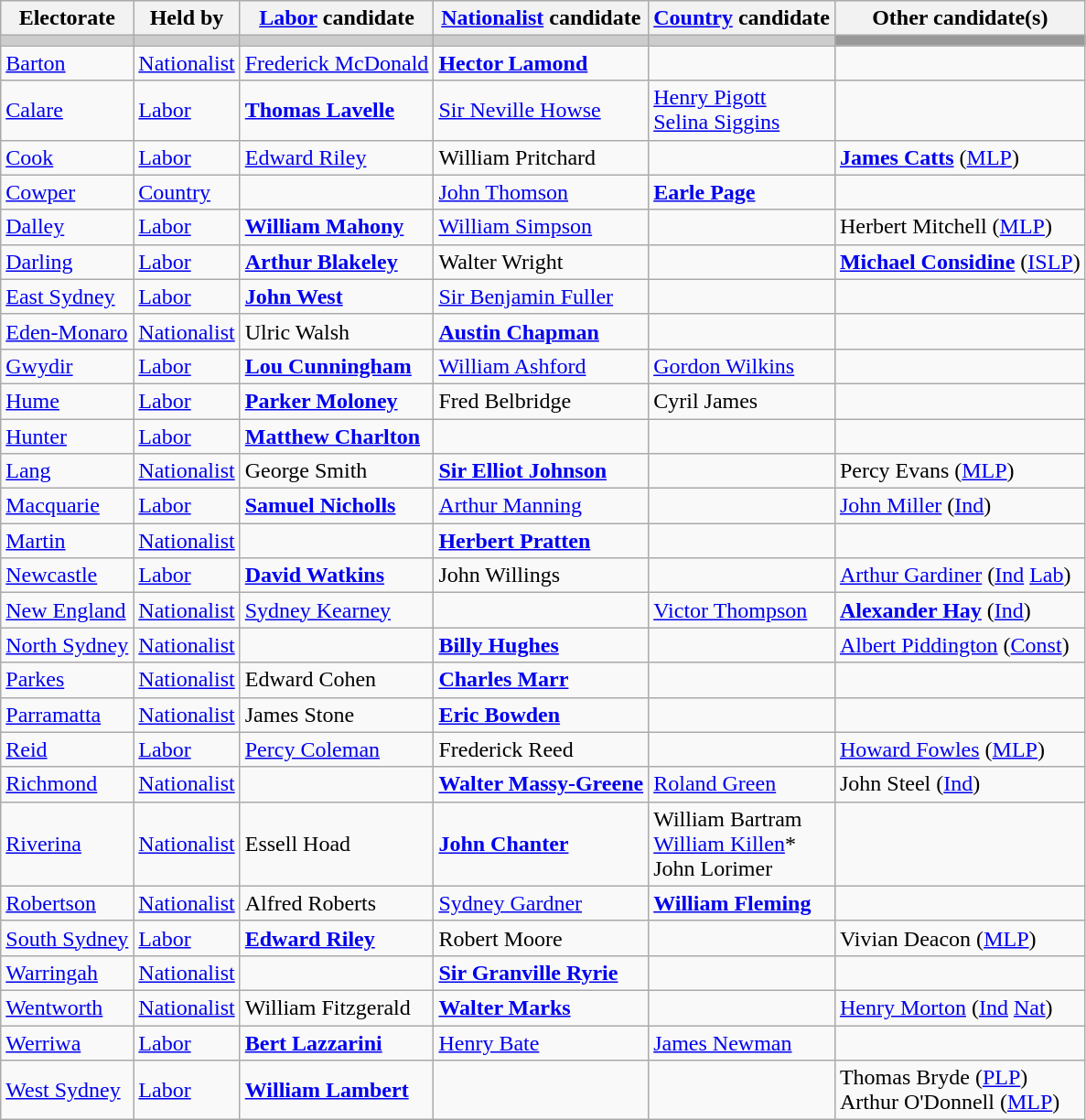<table class="wikitable">
<tr>
<th>Electorate</th>
<th>Held by</th>
<th><a href='#'>Labor</a> candidate</th>
<th><a href='#'>Nationalist</a> candidate</th>
<th><a href='#'>Country</a> candidate</th>
<th>Other candidate(s)</th>
</tr>
<tr bgcolor="#cccccc">
<td></td>
<td></td>
<td></td>
<td></td>
<td></td>
<td bgcolor="#999999"></td>
</tr>
<tr>
<td><a href='#'>Barton</a></td>
<td><a href='#'>Nationalist</a></td>
<td><a href='#'>Frederick McDonald</a></td>
<td><strong><a href='#'>Hector Lamond</a></strong></td>
<td></td>
<td></td>
</tr>
<tr>
<td><a href='#'>Calare</a></td>
<td><a href='#'>Labor</a></td>
<td><strong><a href='#'>Thomas Lavelle</a></strong></td>
<td><a href='#'>Sir Neville Howse</a></td>
<td><a href='#'>Henry Pigott</a><br><a href='#'>Selina Siggins</a></td>
<td></td>
</tr>
<tr>
<td><a href='#'>Cook</a></td>
<td><a href='#'>Labor</a></td>
<td><a href='#'>Edward Riley</a></td>
<td>William Pritchard</td>
<td></td>
<td><strong><a href='#'>James Catts</a></strong> (<a href='#'>MLP</a>)</td>
</tr>
<tr>
<td><a href='#'>Cowper</a></td>
<td><a href='#'>Country</a></td>
<td></td>
<td><a href='#'>John Thomson</a></td>
<td><strong><a href='#'>Earle Page</a></strong></td>
<td></td>
</tr>
<tr>
<td><a href='#'>Dalley</a></td>
<td><a href='#'>Labor</a></td>
<td><strong><a href='#'>William Mahony</a></strong></td>
<td><a href='#'>William Simpson</a></td>
<td></td>
<td>Herbert Mitchell (<a href='#'>MLP</a>)</td>
</tr>
<tr>
<td><a href='#'>Darling</a></td>
<td><a href='#'>Labor</a></td>
<td><strong><a href='#'>Arthur Blakeley</a></strong></td>
<td>Walter Wright</td>
<td></td>
<td><strong><a href='#'>Michael Considine</a></strong> (<a href='#'>ISLP</a>)</td>
</tr>
<tr>
<td><a href='#'>East Sydney</a></td>
<td><a href='#'>Labor</a></td>
<td><strong><a href='#'>John West</a></strong></td>
<td><a href='#'>Sir Benjamin Fuller</a></td>
<td></td>
<td></td>
</tr>
<tr>
<td><a href='#'>Eden-Monaro</a></td>
<td><a href='#'>Nationalist</a></td>
<td>Ulric Walsh</td>
<td><strong><a href='#'>Austin Chapman</a></strong></td>
<td></td>
<td></td>
</tr>
<tr>
<td><a href='#'>Gwydir</a></td>
<td><a href='#'>Labor</a></td>
<td><strong><a href='#'>Lou Cunningham</a></strong></td>
<td><a href='#'>William Ashford</a></td>
<td><a href='#'>Gordon Wilkins</a></td>
<td></td>
</tr>
<tr>
<td><a href='#'>Hume</a></td>
<td><a href='#'>Labor</a></td>
<td><strong><a href='#'>Parker Moloney</a></strong></td>
<td>Fred Belbridge</td>
<td>Cyril James</td>
<td></td>
</tr>
<tr>
<td><a href='#'>Hunter</a></td>
<td><a href='#'>Labor</a></td>
<td><strong><a href='#'>Matthew Charlton</a></strong></td>
<td></td>
<td></td>
<td></td>
</tr>
<tr>
<td><a href='#'>Lang</a></td>
<td><a href='#'>Nationalist</a></td>
<td>George Smith</td>
<td><strong><a href='#'>Sir Elliot Johnson</a></strong></td>
<td></td>
<td>Percy Evans (<a href='#'>MLP</a>)</td>
</tr>
<tr>
<td><a href='#'>Macquarie</a></td>
<td><a href='#'>Labor</a></td>
<td><strong><a href='#'>Samuel Nicholls</a></strong></td>
<td><a href='#'>Arthur Manning</a></td>
<td></td>
<td><a href='#'>John Miller</a> (<a href='#'>Ind</a>)</td>
</tr>
<tr>
<td><a href='#'>Martin</a></td>
<td><a href='#'>Nationalist</a></td>
<td></td>
<td><strong><a href='#'>Herbert Pratten</a></strong></td>
<td></td>
<td></td>
</tr>
<tr>
<td><a href='#'>Newcastle</a></td>
<td><a href='#'>Labor</a></td>
<td><strong><a href='#'>David Watkins</a></strong></td>
<td>John Willings</td>
<td></td>
<td><a href='#'>Arthur Gardiner</a> (<a href='#'>Ind</a> <a href='#'>Lab</a>)</td>
</tr>
<tr>
<td><a href='#'>New England</a></td>
<td><a href='#'>Nationalist</a></td>
<td><a href='#'>Sydney Kearney</a></td>
<td></td>
<td><a href='#'>Victor Thompson</a></td>
<td><strong><a href='#'>Alexander Hay</a></strong> (<a href='#'>Ind</a>)</td>
</tr>
<tr>
<td><a href='#'>North Sydney</a></td>
<td><a href='#'>Nationalist</a></td>
<td></td>
<td><strong><a href='#'>Billy Hughes</a></strong></td>
<td></td>
<td><a href='#'>Albert Piddington</a> (<a href='#'>Const</a>)</td>
</tr>
<tr>
<td><a href='#'>Parkes</a></td>
<td><a href='#'>Nationalist</a></td>
<td>Edward Cohen</td>
<td><strong><a href='#'>Charles Marr</a></strong></td>
<td></td>
<td></td>
</tr>
<tr>
<td><a href='#'>Parramatta</a></td>
<td><a href='#'>Nationalist</a></td>
<td>James Stone</td>
<td><strong><a href='#'>Eric Bowden</a></strong></td>
<td></td>
<td></td>
</tr>
<tr>
<td><a href='#'>Reid</a></td>
<td><a href='#'>Labor</a></td>
<td><a href='#'>Percy Coleman</a></td>
<td>Frederick Reed</td>
<td></td>
<td><a href='#'>Howard Fowles</a> (<a href='#'>MLP</a>)</td>
</tr>
<tr>
<td><a href='#'>Richmond</a></td>
<td><a href='#'>Nationalist</a></td>
<td></td>
<td><strong><a href='#'>Walter Massy-Greene</a></strong></td>
<td><a href='#'>Roland Green</a></td>
<td>John Steel (<a href='#'>Ind</a>)</td>
</tr>
<tr>
<td><a href='#'>Riverina</a></td>
<td><a href='#'>Nationalist</a></td>
<td>Essell Hoad</td>
<td><strong><a href='#'>John Chanter</a></strong></td>
<td>William Bartram<br><a href='#'>William Killen</a>*<br>John Lorimer</td>
<td></td>
</tr>
<tr>
<td><a href='#'>Robertson</a></td>
<td><a href='#'>Nationalist</a></td>
<td>Alfred Roberts</td>
<td><a href='#'>Sydney Gardner</a></td>
<td><strong><a href='#'>William Fleming</a></strong></td>
<td></td>
</tr>
<tr>
<td><a href='#'>South Sydney</a></td>
<td><a href='#'>Labor</a></td>
<td><strong><a href='#'>Edward Riley</a></strong></td>
<td>Robert Moore</td>
<td></td>
<td>Vivian Deacon (<a href='#'>MLP</a>)</td>
</tr>
<tr>
<td><a href='#'>Warringah</a></td>
<td><a href='#'>Nationalist</a></td>
<td></td>
<td><strong><a href='#'>Sir Granville Ryrie</a></strong></td>
<td></td>
<td></td>
</tr>
<tr>
<td><a href='#'>Wentworth</a></td>
<td><a href='#'>Nationalist</a></td>
<td>William Fitzgerald</td>
<td><strong><a href='#'>Walter Marks</a></strong></td>
<td></td>
<td><a href='#'>Henry Morton</a> (<a href='#'>Ind</a> <a href='#'>Nat</a>)</td>
</tr>
<tr>
<td><a href='#'>Werriwa</a></td>
<td><a href='#'>Labor</a></td>
<td><strong><a href='#'>Bert Lazzarini</a></strong></td>
<td><a href='#'>Henry Bate</a></td>
<td><a href='#'>James Newman</a></td>
<td></td>
</tr>
<tr>
<td><a href='#'>West Sydney</a></td>
<td><a href='#'>Labor</a></td>
<td><strong><a href='#'>William Lambert</a></strong></td>
<td></td>
<td></td>
<td>Thomas Bryde (<a href='#'>PLP</a>)<br>Arthur O'Donnell (<a href='#'>MLP</a>)</td>
</tr>
</table>
